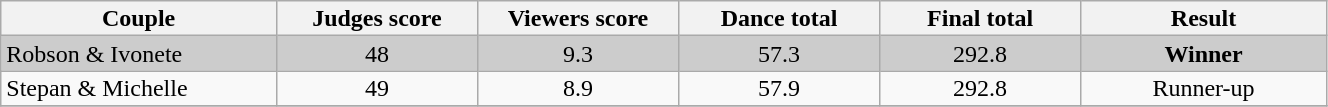<table class="wikitable" style="font-size:100%; line-height:16px; text-align:center" width="70%">
<tr>
<th width=085>Couple</th>
<th width=060>Judges score</th>
<th width=060>Viewers score</th>
<th width=060>Dance total</th>
<th width=060>Final total</th>
<th width=075>Result</th>
</tr>
<tr bgcolor="CCCCCC">
<td align="left">Robson & Ivonete</td>
<td>48</td>
<td>9.3</td>
<td>57.3</td>
<td>292.8</td>
<td><strong>Winner</strong></td>
</tr>
<tr>
<td align="left">Stepan & Michelle</td>
<td>49</td>
<td>8.9</td>
<td>57.9</td>
<td>292.8</td>
<td>Runner-up</td>
</tr>
<tr>
</tr>
</table>
